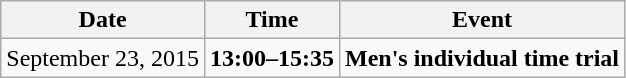<table class="wikitable">
<tr>
<th>Date</th>
<th>Time</th>
<th>Event</th>
</tr>
<tr>
<td>September 23, 2015</td>
<td><strong>13:00–15:35</strong></td>
<td><strong>Men's individual time trial</strong></td>
</tr>
</table>
